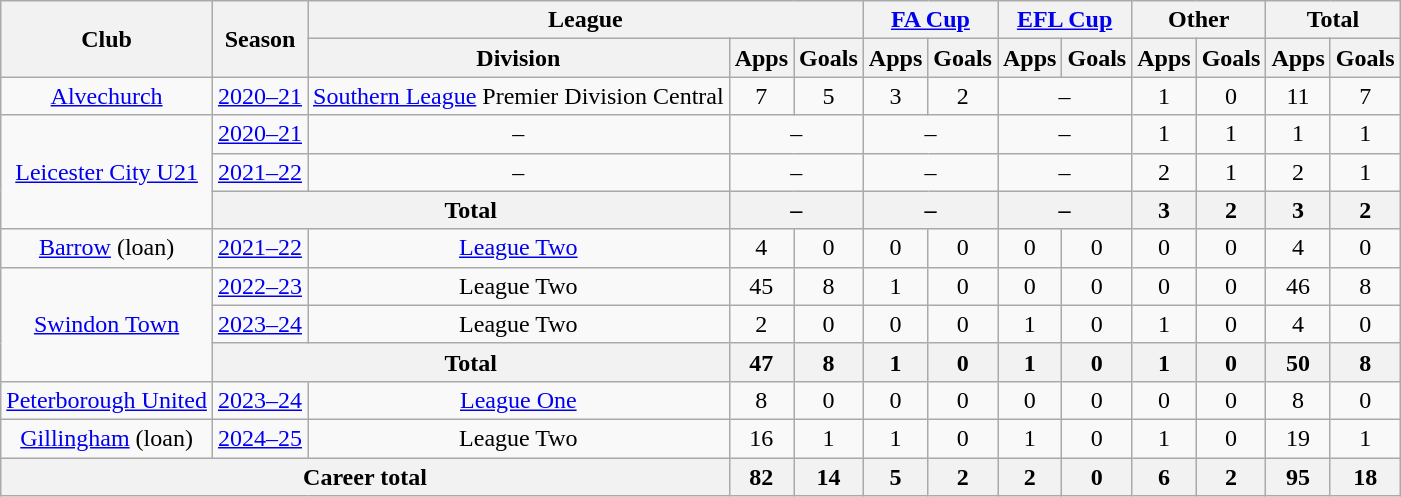<table class="wikitable" style="text-align:center">
<tr>
<th rowspan="2">Club</th>
<th rowspan="2">Season</th>
<th colspan="3">League</th>
<th colspan="2"><a href='#'>FA Cup</a></th>
<th colspan="2"><a href='#'>EFL Cup</a></th>
<th colspan="2">Other</th>
<th colspan="2">Total</th>
</tr>
<tr>
<th>Division</th>
<th>Apps</th>
<th>Goals</th>
<th>Apps</th>
<th>Goals</th>
<th>Apps</th>
<th>Goals</th>
<th>Apps</th>
<th>Goals</th>
<th>Apps</th>
<th>Goals</th>
</tr>
<tr>
<td><a href='#'>Alvechurch</a></td>
<td><a href='#'>2020–21</a></td>
<td><a href='#'>Southern League</a> Premier Division Central</td>
<td>7</td>
<td>5</td>
<td>3</td>
<td>2</td>
<td colspan="2">–</td>
<td>1</td>
<td>0</td>
<td>11</td>
<td>7</td>
</tr>
<tr>
<td rowspan="3"><a href='#'>Leicester City U21</a></td>
<td><a href='#'>2020–21</a></td>
<td>–</td>
<td colspan="2">–</td>
<td colspan="2">–</td>
<td colspan="2">–</td>
<td>1</td>
<td>1</td>
<td>1</td>
<td>1</td>
</tr>
<tr>
<td><a href='#'>2021–22</a></td>
<td>–</td>
<td colspan="2">–</td>
<td colspan="2">–</td>
<td colspan="2">–</td>
<td>2</td>
<td>1</td>
<td>2</td>
<td>1</td>
</tr>
<tr>
<th colspan="2">Total</th>
<th colspan="2">–</th>
<th colspan="2">–</th>
<th colspan="2">–</th>
<th>3</th>
<th>2</th>
<th>3</th>
<th>2</th>
</tr>
<tr>
<td><a href='#'>Barrow</a> (loan)</td>
<td><a href='#'>2021–22</a></td>
<td><a href='#'>League Two</a></td>
<td>4</td>
<td>0</td>
<td>0</td>
<td>0</td>
<td>0</td>
<td>0</td>
<td>0</td>
<td>0</td>
<td>4</td>
<td>0</td>
</tr>
<tr>
<td rowspan="3"><a href='#'>Swindon Town</a></td>
<td><a href='#'>2022–23</a></td>
<td>League Two</td>
<td>45</td>
<td>8</td>
<td>1</td>
<td>0</td>
<td>0</td>
<td>0</td>
<td>0</td>
<td>0</td>
<td>46</td>
<td>8</td>
</tr>
<tr>
<td><a href='#'>2023–24</a></td>
<td>League Two</td>
<td>2</td>
<td>0</td>
<td>0</td>
<td>0</td>
<td>1</td>
<td>0</td>
<td>1</td>
<td>0</td>
<td>4</td>
<td>0</td>
</tr>
<tr>
<th colspan="2">Total</th>
<th>47</th>
<th>8</th>
<th>1</th>
<th>0</th>
<th>1</th>
<th>0</th>
<th>1</th>
<th>0</th>
<th>50</th>
<th>8</th>
</tr>
<tr>
<td><a href='#'>Peterborough United</a></td>
<td><a href='#'>2023–24</a></td>
<td><a href='#'>League One</a></td>
<td>8</td>
<td>0</td>
<td>0</td>
<td>0</td>
<td>0</td>
<td>0</td>
<td>0</td>
<td>0</td>
<td>8</td>
<td>0</td>
</tr>
<tr>
<td><a href='#'>Gillingham</a> (loan)</td>
<td><a href='#'>2024–25</a></td>
<td>League Two</td>
<td>16</td>
<td>1</td>
<td>1</td>
<td>0</td>
<td>1</td>
<td>0</td>
<td>1</td>
<td>0</td>
<td>19</td>
<td>1</td>
</tr>
<tr>
<th colspan="3">Career total</th>
<th>82</th>
<th>14</th>
<th>5</th>
<th>2</th>
<th>2</th>
<th>0</th>
<th>6</th>
<th>2</th>
<th>95</th>
<th>18</th>
</tr>
</table>
